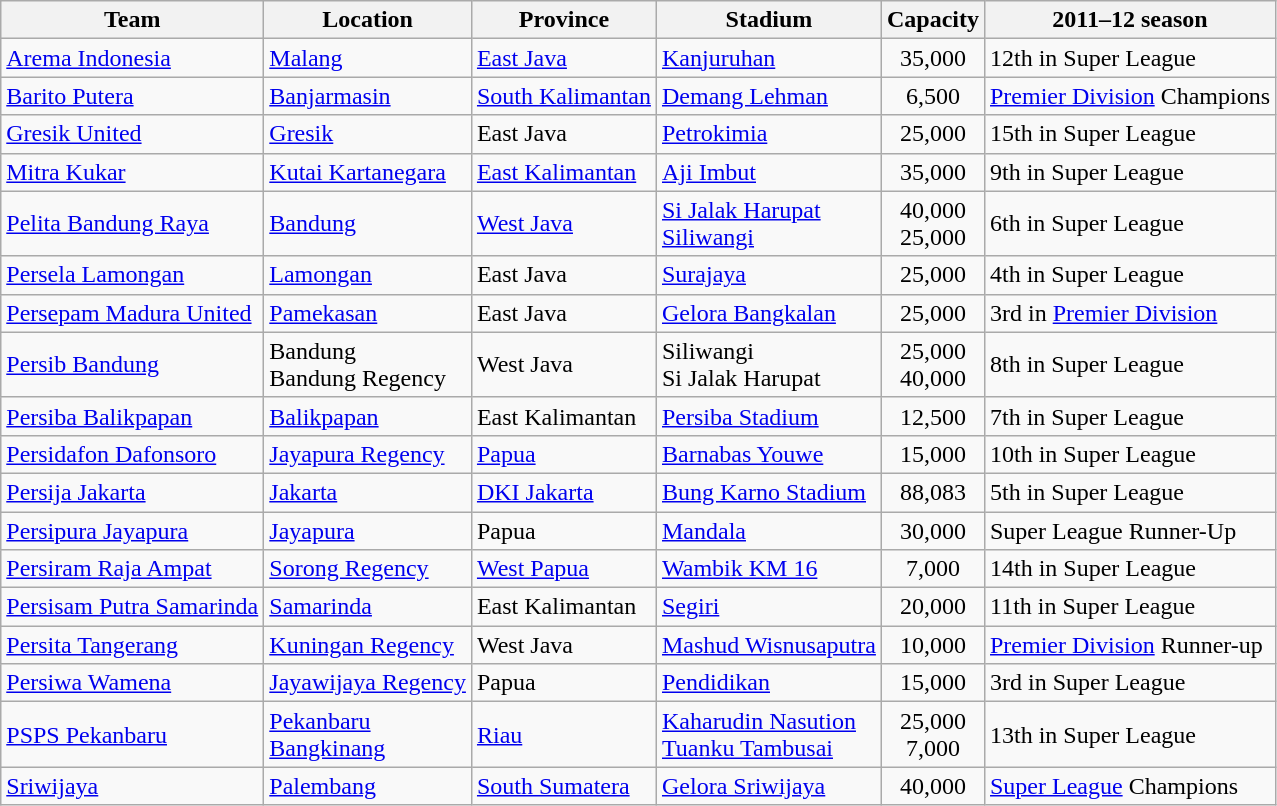<table class="wikitable sortable">
<tr>
<th>Team</th>
<th>Location</th>
<th>Province</th>
<th>Stadium</th>
<th>Capacity</th>
<th>2011–12 season</th>
</tr>
<tr>
<td><a href='#'>Arema Indonesia</a></td>
<td><a href='#'>Malang</a></td>
<td><a href='#'>East Java</a></td>
<td><a href='#'>Kanjuruhan</a></td>
<td style="text-align:center">35,000</td>
<td>12th in Super League</td>
</tr>
<tr>
<td><a href='#'>Barito Putera</a></td>
<td><a href='#'>Banjarmasin</a></td>
<td><a href='#'>South Kalimantan</a></td>
<td><a href='#'>Demang Lehman</a></td>
<td style="text-align:center">6,500</td>
<td><a href='#'>Premier Division</a> Champions</td>
</tr>
<tr>
<td><a href='#'>Gresik United</a></td>
<td><a href='#'>Gresik</a></td>
<td>East Java</td>
<td><a href='#'>Petrokimia</a></td>
<td style="text-align:center">25,000</td>
<td>15th in Super League</td>
</tr>
<tr>
<td><a href='#'>Mitra Kukar</a></td>
<td><a href='#'>Kutai Kartanegara</a></td>
<td><a href='#'>East Kalimantan</a></td>
<td><a href='#'>Aji Imbut</a></td>
<td style="text-align:center">35,000</td>
<td>9th in Super League</td>
</tr>
<tr>
<td><a href='#'>Pelita Bandung Raya</a></td>
<td><a href='#'>Bandung</a></td>
<td><a href='#'>West Java</a></td>
<td><a href='#'>Si Jalak Harupat</a><br><a href='#'>Siliwangi</a></td>
<td style="text-align:center">40,000<br>25,000</td>
<td>6th in Super League</td>
</tr>
<tr>
<td><a href='#'>Persela Lamongan</a></td>
<td><a href='#'>Lamongan</a></td>
<td>East Java</td>
<td><a href='#'>Surajaya</a></td>
<td style="text-align:center">25,000</td>
<td>4th in Super League</td>
</tr>
<tr>
<td><a href='#'>Persepam Madura United</a></td>
<td><a href='#'>Pamekasan</a></td>
<td>East Java</td>
<td><a href='#'>Gelora Bangkalan</a></td>
<td style="text-align:center">25,000</td>
<td>3rd in <a href='#'>Premier Division</a></td>
</tr>
<tr>
<td><a href='#'>Persib Bandung</a></td>
<td>Bandung<br>Bandung Regency</td>
<td>West Java</td>
<td>Siliwangi<br>Si Jalak Harupat</td>
<td style="text-align:center">25,000<br>40,000</td>
<td>8th in Super League</td>
</tr>
<tr>
<td><a href='#'>Persiba Balikpapan</a></td>
<td><a href='#'>Balikpapan</a></td>
<td>East Kalimantan</td>
<td><a href='#'>Persiba Stadium</a></td>
<td style="text-align:center">12,500</td>
<td>7th in Super League</td>
</tr>
<tr>
<td><a href='#'>Persidafon Dafonsoro</a></td>
<td><a href='#'>Jayapura Regency</a></td>
<td><a href='#'>Papua</a></td>
<td><a href='#'>Barnabas Youwe</a></td>
<td style="text-align:center">15,000</td>
<td>10th in Super League</td>
</tr>
<tr>
<td><a href='#'>Persija Jakarta</a></td>
<td><a href='#'>Jakarta</a></td>
<td><a href='#'>DKI Jakarta</a></td>
<td><a href='#'>Bung Karno Stadium</a></td>
<td style="text-align:center">88,083</td>
<td>5th in Super League</td>
</tr>
<tr>
<td><a href='#'>Persipura Jayapura</a></td>
<td><a href='#'>Jayapura</a></td>
<td>Papua</td>
<td><a href='#'>Mandala</a></td>
<td style="text-align:center">30,000</td>
<td>Super League Runner-Up</td>
</tr>
<tr>
<td><a href='#'>Persiram Raja Ampat</a></td>
<td><a href='#'>Sorong Regency</a></td>
<td><a href='#'>West Papua</a></td>
<td><a href='#'>Wambik KM 16</a></td>
<td style="text-align:center">7,000</td>
<td>14th in Super League</td>
</tr>
<tr>
<td><a href='#'>Persisam Putra Samarinda</a></td>
<td><a href='#'>Samarinda</a></td>
<td>East Kalimantan</td>
<td><a href='#'>Segiri</a></td>
<td style="text-align:center">20,000</td>
<td>11th in Super League</td>
</tr>
<tr>
<td><a href='#'>Persita Tangerang</a></td>
<td><a href='#'>Kuningan Regency</a></td>
<td>West Java</td>
<td><a href='#'>Mashud Wisnusaputra</a></td>
<td style="text-align:center">10,000</td>
<td><a href='#'>Premier Division</a> Runner-up</td>
</tr>
<tr>
<td><a href='#'>Persiwa Wamena</a></td>
<td><a href='#'>Jayawijaya Regency</a></td>
<td>Papua</td>
<td><a href='#'>Pendidikan</a></td>
<td style="text-align:center">15,000</td>
<td>3rd in Super League</td>
</tr>
<tr>
<td><a href='#'>PSPS Pekanbaru</a></td>
<td><a href='#'>Pekanbaru</a><br><a href='#'>Bangkinang</a></td>
<td><a href='#'>Riau</a></td>
<td><a href='#'>Kaharudin Nasution</a><br><a href='#'>Tuanku Tambusai</a></td>
<td style="text-align:center">25,000<br>7,000</td>
<td>13th in Super League</td>
</tr>
<tr>
<td><a href='#'>Sriwijaya</a></td>
<td><a href='#'>Palembang</a></td>
<td><a href='#'>South Sumatera</a></td>
<td><a href='#'>Gelora Sriwijaya</a></td>
<td style="text-align:center">40,000</td>
<td><a href='#'>Super League</a> Champions</td>
</tr>
</table>
